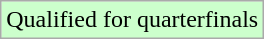<table class=wikitable>
<tr>
<td bgcolor=ccffcc>Qualified for quarterfinals</td>
</tr>
</table>
